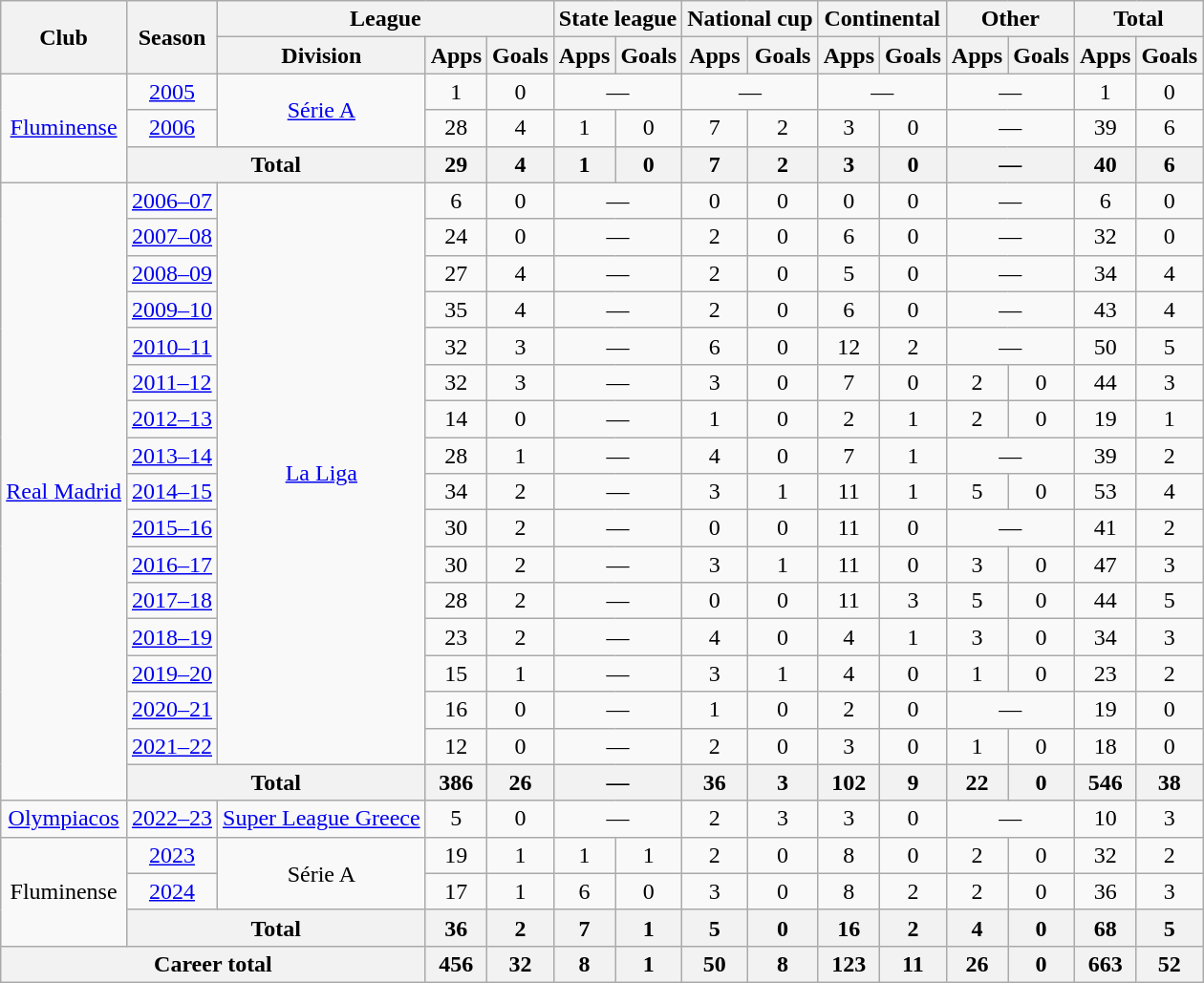<table class="wikitable" style="text-align:center;">
<tr>
<th rowspan="2">Club</th>
<th rowspan="2">Season</th>
<th colspan="3">League</th>
<th colspan="2">State league</th>
<th colspan="2">National cup</th>
<th colspan="2">Continental</th>
<th colspan="2">Other</th>
<th colspan="2">Total</th>
</tr>
<tr>
<th>Division</th>
<th>Apps</th>
<th>Goals</th>
<th>Apps</th>
<th>Goals</th>
<th>Apps</th>
<th>Goals</th>
<th>Apps</th>
<th>Goals</th>
<th>Apps</th>
<th>Goals</th>
<th>Apps</th>
<th>Goals</th>
</tr>
<tr>
<td rowspan="3"><a href='#'>Fluminense</a></td>
<td><a href='#'>2005</a></td>
<td rowspan="2"><a href='#'>Série A</a></td>
<td>1</td>
<td>0</td>
<td colspan="2">—</td>
<td colspan="2">—</td>
<td colspan="2">—</td>
<td colspan="2">—</td>
<td>1</td>
<td>0</td>
</tr>
<tr>
<td><a href='#'>2006</a></td>
<td>28</td>
<td>4</td>
<td>1</td>
<td>0</td>
<td>7</td>
<td>2</td>
<td>3</td>
<td>0</td>
<td colspan="2">—</td>
<td>39</td>
<td>6</td>
</tr>
<tr>
<th colspan="2">Total</th>
<th>29</th>
<th>4</th>
<th>1</th>
<th>0</th>
<th>7</th>
<th>2</th>
<th>3</th>
<th>0</th>
<th colspan="2">—</th>
<th>40</th>
<th>6</th>
</tr>
<tr>
<td rowspan="17"><a href='#'>Real Madrid</a></td>
<td><a href='#'>2006–07</a></td>
<td rowspan="16"><a href='#'>La Liga</a></td>
<td>6</td>
<td>0</td>
<td colspan="2">—</td>
<td>0</td>
<td>0</td>
<td>0</td>
<td>0</td>
<td colspan="2">—</td>
<td>6</td>
<td>0</td>
</tr>
<tr>
<td><a href='#'>2007–08</a></td>
<td>24</td>
<td>0</td>
<td colspan="2">—</td>
<td>2</td>
<td>0</td>
<td>6</td>
<td>0</td>
<td colspan="2">—</td>
<td>32</td>
<td>0</td>
</tr>
<tr>
<td><a href='#'>2008–09</a></td>
<td>27</td>
<td>4</td>
<td colspan="2">—</td>
<td>2</td>
<td>0</td>
<td>5</td>
<td>0</td>
<td colspan="2">—</td>
<td>34</td>
<td>4</td>
</tr>
<tr>
<td><a href='#'>2009–10</a></td>
<td>35</td>
<td>4</td>
<td colspan="2">—</td>
<td>2</td>
<td>0</td>
<td>6</td>
<td>0</td>
<td colspan="2">—</td>
<td>43</td>
<td>4</td>
</tr>
<tr>
<td><a href='#'>2010–11</a></td>
<td>32</td>
<td>3</td>
<td colspan="2">—</td>
<td>6</td>
<td>0</td>
<td>12</td>
<td>2</td>
<td colspan="2">—</td>
<td>50</td>
<td>5</td>
</tr>
<tr>
<td><a href='#'>2011–12</a></td>
<td>32</td>
<td>3</td>
<td colspan="2">—</td>
<td>3</td>
<td>0</td>
<td>7</td>
<td>0</td>
<td>2</td>
<td>0</td>
<td>44</td>
<td>3</td>
</tr>
<tr>
<td><a href='#'>2012–13</a></td>
<td>14</td>
<td>0</td>
<td colspan="2">—</td>
<td>1</td>
<td>0</td>
<td>2</td>
<td>1</td>
<td>2</td>
<td>0</td>
<td>19</td>
<td>1</td>
</tr>
<tr>
<td><a href='#'>2013–14</a></td>
<td>28</td>
<td>1</td>
<td colspan="2">—</td>
<td>4</td>
<td>0</td>
<td>7</td>
<td>1</td>
<td colspan="2">—</td>
<td>39</td>
<td>2</td>
</tr>
<tr>
<td><a href='#'>2014–15</a></td>
<td>34</td>
<td>2</td>
<td colspan="2">—</td>
<td>3</td>
<td>1</td>
<td>11</td>
<td>1</td>
<td>5</td>
<td>0</td>
<td>53</td>
<td>4</td>
</tr>
<tr>
<td><a href='#'>2015–16</a></td>
<td>30</td>
<td>2</td>
<td colspan="2">—</td>
<td>0</td>
<td>0</td>
<td>11</td>
<td>0</td>
<td colspan="2">—</td>
<td>41</td>
<td>2</td>
</tr>
<tr>
<td><a href='#'>2016–17</a></td>
<td>30</td>
<td>2</td>
<td colspan="2">—</td>
<td>3</td>
<td>1</td>
<td>11</td>
<td>0</td>
<td>3</td>
<td>0</td>
<td>47</td>
<td>3</td>
</tr>
<tr>
<td><a href='#'>2017–18</a></td>
<td>28</td>
<td>2</td>
<td colspan="2">—</td>
<td>0</td>
<td>0</td>
<td>11</td>
<td>3</td>
<td>5</td>
<td>0</td>
<td>44</td>
<td>5</td>
</tr>
<tr>
<td><a href='#'>2018–19</a></td>
<td>23</td>
<td>2</td>
<td colspan="2">—</td>
<td>4</td>
<td>0</td>
<td>4</td>
<td>1</td>
<td>3</td>
<td>0</td>
<td>34</td>
<td>3</td>
</tr>
<tr>
<td><a href='#'>2019–20</a></td>
<td>15</td>
<td>1</td>
<td colspan="2">—</td>
<td>3</td>
<td>1</td>
<td>4</td>
<td>0</td>
<td>1</td>
<td>0</td>
<td>23</td>
<td>2</td>
</tr>
<tr>
<td><a href='#'>2020–21</a></td>
<td>16</td>
<td>0</td>
<td colspan="2">—</td>
<td>1</td>
<td>0</td>
<td>2</td>
<td>0</td>
<td colspan="2">—</td>
<td>19</td>
<td>0</td>
</tr>
<tr>
<td><a href='#'>2021–22</a></td>
<td>12</td>
<td>0</td>
<td colspan="2">—</td>
<td>2</td>
<td>0</td>
<td>3</td>
<td>0</td>
<td>1</td>
<td>0</td>
<td>18</td>
<td>0</td>
</tr>
<tr>
<th colspan="2">Total</th>
<th>386</th>
<th>26</th>
<th colspan="2">—</th>
<th>36</th>
<th>3</th>
<th>102</th>
<th>9</th>
<th>22</th>
<th>0</th>
<th>546</th>
<th>38</th>
</tr>
<tr>
<td><a href='#'>Olympiacos</a></td>
<td><a href='#'>2022–23</a></td>
<td><a href='#'>Super League Greece</a></td>
<td>5</td>
<td>0</td>
<td colspan="2">—</td>
<td>2</td>
<td>3</td>
<td>3</td>
<td>0</td>
<td colspan="2">—</td>
<td>10</td>
<td>3</td>
</tr>
<tr>
<td rowspan="3">Fluminense</td>
<td><a href='#'>2023</a></td>
<td rowspan="2">Série A</td>
<td>19</td>
<td>1</td>
<td>1</td>
<td>1</td>
<td>2</td>
<td>0</td>
<td>8</td>
<td>0</td>
<td>2</td>
<td>0</td>
<td>32</td>
<td>2</td>
</tr>
<tr>
<td><a href='#'>2024</a></td>
<td>17</td>
<td>1</td>
<td>6</td>
<td>0</td>
<td>3</td>
<td>0</td>
<td>8</td>
<td>2</td>
<td>2</td>
<td>0</td>
<td>36</td>
<td>3</td>
</tr>
<tr>
<th colspan="2">Total</th>
<th>36</th>
<th>2</th>
<th>7</th>
<th>1</th>
<th>5</th>
<th>0</th>
<th>16</th>
<th>2</th>
<th>4</th>
<th>0</th>
<th>68</th>
<th>5</th>
</tr>
<tr>
<th colspan="3">Career total</th>
<th>456</th>
<th>32</th>
<th>8</th>
<th>1</th>
<th>50</th>
<th>8</th>
<th>123</th>
<th>11</th>
<th>26</th>
<th>0</th>
<th>663</th>
<th>52</th>
</tr>
</table>
